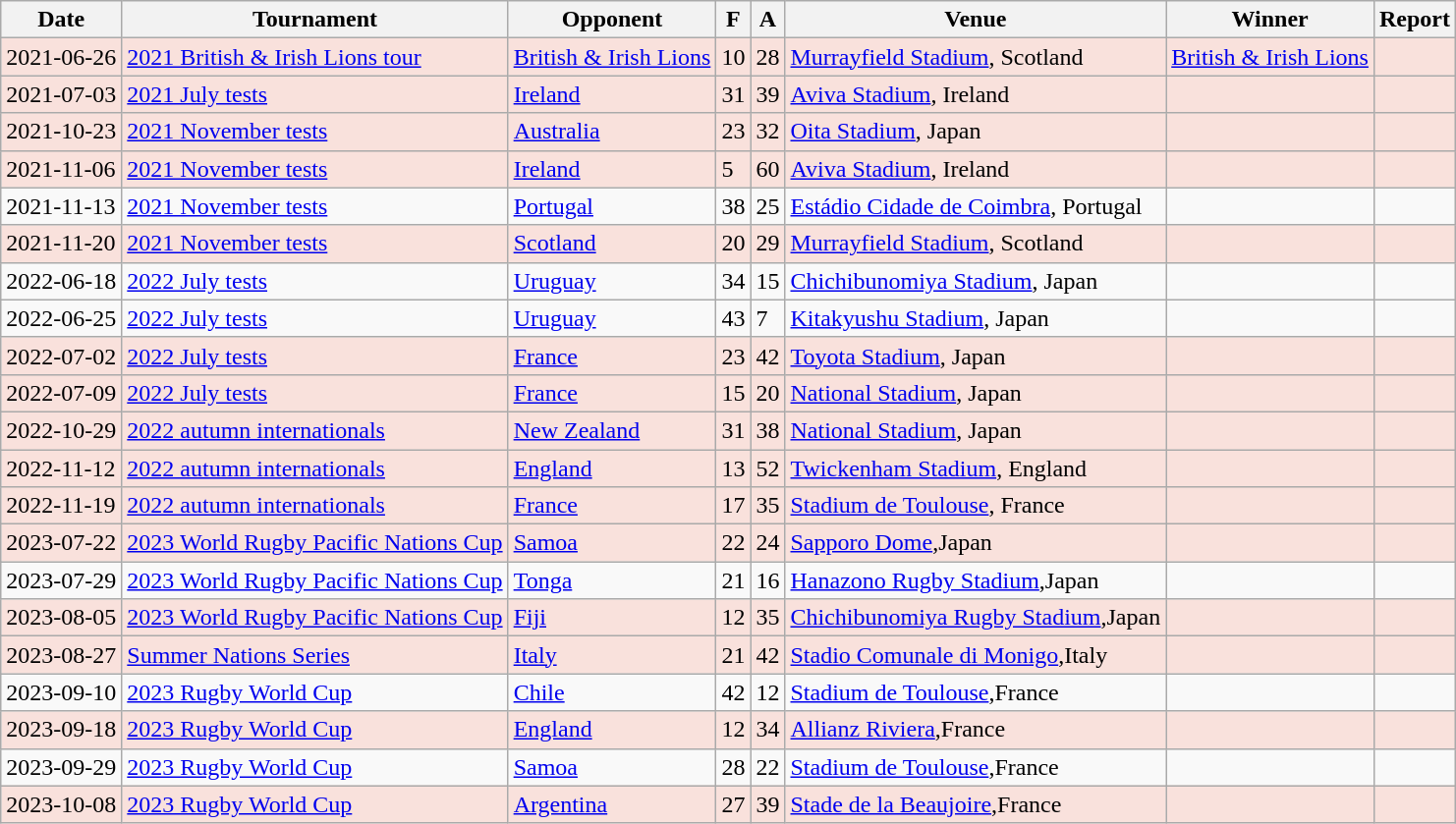<table class="wikitable sortable">
<tr>
<th>Date</th>
<th>Tournament</th>
<th>Opponent</th>
<th>F</th>
<th>A</th>
<th>Venue</th>
<th>Winner</th>
<th>Report</th>
</tr>
<tr bgcolor="#F9E1DC">
<td>2021-06-26</td>
<td><a href='#'>2021 British & Irish Lions tour</a></td>
<td><a href='#'>British & Irish Lions</a></td>
<td>10</td>
<td>28</td>
<td><a href='#'>Murrayfield Stadium</a>, Scotland</td>
<td><a href='#'>British & Irish Lions</a></td>
<td></td>
</tr>
<tr bgcolor="#F9E1DC">
<td>2021-07-03</td>
<td><a href='#'>2021 July tests</a></td>
<td><a href='#'>Ireland</a></td>
<td>31</td>
<td>39</td>
<td><a href='#'>Aviva Stadium</a>, Ireland</td>
<td></td>
<td></td>
</tr>
<tr bgcolor="#F9E1DC">
<td>2021-10-23</td>
<td><a href='#'>2021 November tests</a></td>
<td><a href='#'>Australia</a></td>
<td>23</td>
<td>32</td>
<td><a href='#'>Oita Stadium</a>, Japan</td>
<td></td>
<td></td>
</tr>
<tr bgcolor="#F9E1DC">
<td>2021-11-06</td>
<td><a href='#'>2021 November tests</a></td>
<td><a href='#'>Ireland</a></td>
<td>5</td>
<td>60</td>
<td><a href='#'>Aviva Stadium</a>, Ireland</td>
<td></td>
<td></td>
</tr>
<tr bgcolor=>
<td>2021-11-13</td>
<td><a href='#'>2021 November tests</a></td>
<td><a href='#'>Portugal</a></td>
<td>38</td>
<td>25</td>
<td><a href='#'>Estádio Cidade de Coimbra</a>, Portugal</td>
<td></td>
<td></td>
</tr>
<tr bgcolor="#F9E1DC">
<td>2021-11-20</td>
<td><a href='#'>2021 November tests</a></td>
<td><a href='#'>Scotland</a></td>
<td>20</td>
<td>29</td>
<td><a href='#'>Murrayfield Stadium</a>, Scotland</td>
<td></td>
<td></td>
</tr>
<tr bgcolor=>
<td>2022-06-18</td>
<td><a href='#'>2022 July tests</a></td>
<td><a href='#'>Uruguay</a></td>
<td>34</td>
<td>15</td>
<td><a href='#'>Chichibunomiya Stadium</a>, Japan</td>
<td></td>
<td></td>
</tr>
<tr bgcolor=>
<td>2022-06-25</td>
<td><a href='#'>2022 July tests</a></td>
<td><a href='#'>Uruguay</a></td>
<td>43</td>
<td>7</td>
<td><a href='#'>Kitakyushu Stadium</a>, Japan</td>
<td></td>
<td></td>
</tr>
<tr bgcolor=#F9E1DC>
<td>2022-07-02</td>
<td><a href='#'>2022 July tests</a></td>
<td><a href='#'>France</a></td>
<td>23</td>
<td>42</td>
<td><a href='#'>Toyota Stadium</a>, Japan</td>
<td></td>
<td></td>
</tr>
<tr bgcolor=#F9E1DC>
<td>2022-07-09</td>
<td><a href='#'>2022 July tests</a></td>
<td><a href='#'>France</a></td>
<td>15</td>
<td>20</td>
<td><a href='#'>National Stadium</a>, Japan</td>
<td></td>
<td></td>
</tr>
<tr bgcolor=#F9E1DC>
<td>2022-10-29</td>
<td><a href='#'>2022 autumn internationals</a></td>
<td><a href='#'>New Zealand</a></td>
<td>31</td>
<td>38</td>
<td><a href='#'>National Stadium</a>, Japan</td>
<td></td>
<td></td>
</tr>
<tr bgcolor=#F9E1DC>
<td>2022-11-12</td>
<td><a href='#'>2022 autumn internationals</a></td>
<td><a href='#'>England</a></td>
<td>13</td>
<td>52</td>
<td><a href='#'>Twickenham Stadium</a>, England</td>
<td></td>
<td></td>
</tr>
<tr bgcolor=#F9E1DC>
<td>2022-11-19</td>
<td><a href='#'>2022 autumn internationals</a></td>
<td><a href='#'>France</a></td>
<td>17</td>
<td>35</td>
<td><a href='#'>Stadium de Toulouse</a>, France</td>
<td></td>
<td></td>
</tr>
<tr bgcolor=#F9E1DC>
<td>2023-07-22</td>
<td><a href='#'>2023 World Rugby Pacific Nations Cup</a></td>
<td><a href='#'>Samoa</a></td>
<td>22</td>
<td>24</td>
<td><a href='#'>Sapporo Dome</a>,Japan</td>
<td></td>
<td></td>
</tr>
<tr bgcolor=>
<td>2023-07-29</td>
<td><a href='#'>2023 World Rugby Pacific Nations Cup</a></td>
<td><a href='#'>Tonga</a></td>
<td>21</td>
<td>16</td>
<td><a href='#'>Hanazono Rugby Stadium</a>,Japan</td>
<td></td>
<td></td>
</tr>
<tr bgcolor=#F9E1DC>
<td>2023-08-05</td>
<td><a href='#'>2023 World Rugby Pacific Nations Cup</a></td>
<td><a href='#'>Fiji</a></td>
<td>12</td>
<td>35</td>
<td><a href='#'>Chichibunomiya Rugby Stadium</a>,Japan</td>
<td></td>
<td></td>
</tr>
<tr bgcolor=#F9E1DC>
<td>2023-08-27</td>
<td><a href='#'>Summer Nations Series</a></td>
<td><a href='#'>Italy</a></td>
<td>21</td>
<td>42</td>
<td><a href='#'>Stadio Comunale di Monigo</a>,Italy</td>
<td></td>
<td></td>
</tr>
<tr bgcolor=>
<td>2023-09-10</td>
<td><a href='#'>2023 Rugby World Cup</a></td>
<td><a href='#'>Chile</a></td>
<td>42</td>
<td>12</td>
<td><a href='#'>Stadium de Toulouse</a>,France</td>
<td></td>
<td></td>
</tr>
<tr bgcolor=#F9E1DC>
<td>2023-09-18</td>
<td><a href='#'>2023 Rugby World Cup</a></td>
<td><a href='#'>England</a></td>
<td>12</td>
<td>34</td>
<td><a href='#'>Allianz Riviera</a>,France</td>
<td></td>
<td></td>
</tr>
<tr bgcolor=>
<td>2023-09-29</td>
<td><a href='#'>2023 Rugby World Cup</a></td>
<td><a href='#'>Samoa</a></td>
<td>28</td>
<td>22</td>
<td><a href='#'>Stadium de Toulouse</a>,France</td>
<td></td>
<td></td>
</tr>
<tr bgcolor=#F9E1DC>
<td>2023-10-08</td>
<td><a href='#'>2023 Rugby World Cup</a></td>
<td><a href='#'>Argentina</a></td>
<td>27</td>
<td>39</td>
<td><a href='#'>Stade de la Beaujoire</a>,France</td>
<td></td>
<td></td>
</tr>
</table>
